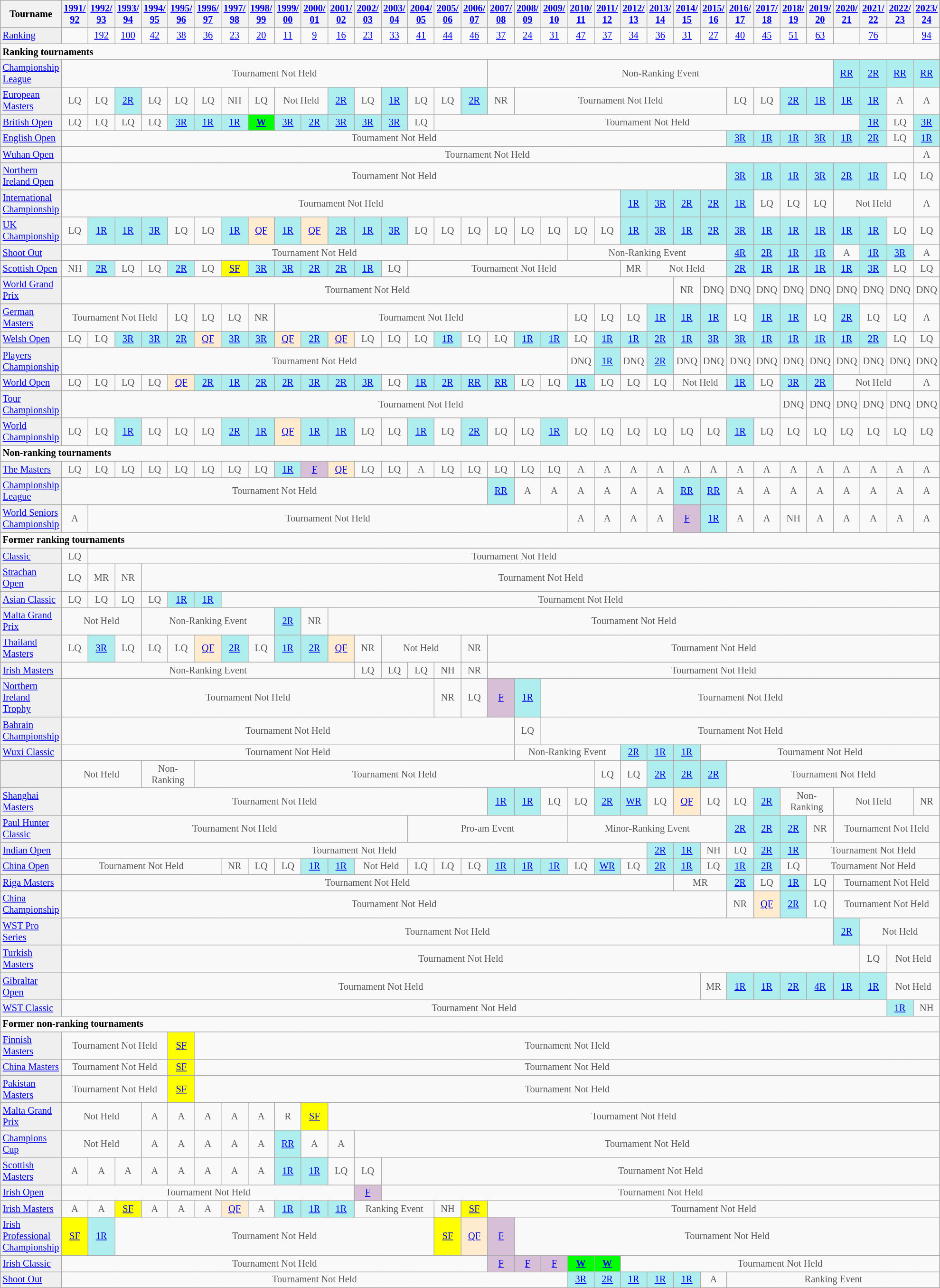<table class="wikitable" style="font-size:85%">
<tr>
<th>Tourname</th>
<th><a href='#'>1991/<br>92</a></th>
<th><a href='#'>1992/<br>93</a></th>
<th><a href='#'>1993/<br>94</a></th>
<th><a href='#'>1994/<br>95</a></th>
<th><a href='#'>1995/<br>96</a></th>
<th><a href='#'>1996/<br>97</a></th>
<th><a href='#'>1997/<br>98</a></th>
<th><a href='#'>1998/<br>99</a></th>
<th><a href='#'>1999/<br>00</a></th>
<th><a href='#'>2000/<br>01</a></th>
<th><a href='#'>2001/<br>02</a></th>
<th><a href='#'>2002/<br>03</a></th>
<th><a href='#'>2003/<br>04</a></th>
<th><a href='#'>2004/<br>05</a></th>
<th><a href='#'>2005/<br>06</a></th>
<th><a href='#'>2006/<br>07</a></th>
<th><a href='#'>2007/<br>08</a></th>
<th><a href='#'>2008/<br>09</a></th>
<th><a href='#'>2009/<br>10</a></th>
<th><a href='#'>2010/<br>11</a></th>
<th><a href='#'>2011/<br>12</a></th>
<th><a href='#'>2012/<br>13</a></th>
<th><a href='#'>2013/<br>14</a></th>
<th><a href='#'>2014/<br>15</a></th>
<th><a href='#'>2015/<br>16</a></th>
<th><a href='#'>2016/<br>17</a></th>
<th><a href='#'>2017/<br>18</a></th>
<th><a href='#'>2018/<br>19</a></th>
<th><a href='#'>2019/<br>20</a></th>
<th><a href='#'>2020/<br>21</a></th>
<th><a href='#'>2021/<br>22</a></th>
<th><a href='#'>2022/<br>23</a></th>
<th><a href='#'>2023/<br>24</a></th>
</tr>
<tr>
<td style="background:#EFEFEF;"><a href='#'>Ranking</a></td>
<td align="center"></td>
<td align="center"><a href='#'>192</a></td>
<td align="center"><a href='#'>100</a></td>
<td align="center"><a href='#'>42</a></td>
<td align="center"><a href='#'>38</a></td>
<td align="center"><a href='#'>36</a></td>
<td align="center"><a href='#'>23</a></td>
<td align="center"><a href='#'>20</a></td>
<td align="center"><a href='#'>11</a></td>
<td align="center"><a href='#'>9</a></td>
<td align="center"><a href='#'>16</a></td>
<td align="center"><a href='#'>23</a></td>
<td align="center"><a href='#'>33</a></td>
<td align="center"><a href='#'>41</a></td>
<td align="center"><a href='#'>44</a></td>
<td align="center"><a href='#'>46</a></td>
<td align="center"><a href='#'>37</a></td>
<td align="center"><a href='#'>24</a></td>
<td align="center"><a href='#'>31</a></td>
<td align="center"><a href='#'>47</a></td>
<td align="center"><a href='#'>37</a></td>
<td align="center"><a href='#'>34</a></td>
<td align="center"><a href='#'>36</a></td>
<td align="center"><a href='#'>31</a></td>
<td align="center"><a href='#'>27</a></td>
<td align="center"><a href='#'>40</a></td>
<td align="center"><a href='#'>45</a></td>
<td align="center"><a href='#'>51</a></td>
<td align="center"><a href='#'>63</a></td>
<td align="center"></td>
<td align="center"><a href='#'>76</a></td>
<td style="text-align:center;"></td>
<td align="center"><a href='#'>94</a></td>
</tr>
<tr>
<td colspan="40"><strong>Ranking tournaments</strong></td>
</tr>
<tr>
<td style="background:#EFEFEF;"><a href='#'>Championship League</a></td>
<td align="center" colspan="16" style="color:#555555;">Tournament Not Held</td>
<td align="center" colspan="13" style="color:#555555;">Non-Ranking Event</td>
<td align="center" style="background:#afeeee;"><a href='#'>RR</a></td>
<td align="center" style="background:#afeeee;"><a href='#'>2R</a></td>
<td align="center" style="background:#afeeee;"><a href='#'>RR</a></td>
<td align="center" style="background:#afeeee;"><a href='#'>RR</a></td>
</tr>
<tr>
<td style="background:#EFEFEF;"><a href='#'>European Masters</a></td>
<td align="center" style="color:#555555;">LQ</td>
<td align="center" style="color:#555555;">LQ</td>
<td align="center" style="background:#afeeee;"><a href='#'>2R</a></td>
<td align="center" style="color:#555555;">LQ</td>
<td align="center" style="color:#555555;">LQ</td>
<td align="center" style="color:#555555;">LQ</td>
<td align="center" style="color:#555555;">NH</td>
<td align="center" style="color:#555555;">LQ</td>
<td align="center" colspan="2" style="color:#555555;">Not Held</td>
<td align="center" style="background:#afeeee;"><a href='#'>2R</a></td>
<td align="center" style="color:#555555;">LQ</td>
<td align="center" style="background:#afeeee;"><a href='#'>1R</a></td>
<td align="center" style="color:#555555;">LQ</td>
<td align="center" style="color:#555555;">LQ</td>
<td align="center" style="background:#afeeee;"><a href='#'>2R</a></td>
<td align="center" style="color:#555555;">NR</td>
<td align="center" colspan="8" style="color:#555555;">Tournament Not Held</td>
<td align="center" style="color:#555555;">LQ</td>
<td align="center" style="color:#555555;">LQ</td>
<td align="center" style="background:#afeeee;"><a href='#'>2R</a></td>
<td align="center" style="background:#afeeee;"><a href='#'>1R</a></td>
<td align="center" style="background:#afeeee;"><a href='#'>1R</a></td>
<td align="center" style="background:#afeeee;"><a href='#'>1R</a></td>
<td align="center" style="color:#555555;">A</td>
<td align="center" style="color:#555555;">A</td>
</tr>
<tr>
<td style="background:#EFEFEF;"><a href='#'>British Open</a></td>
<td align="center" style="color:#555555;">LQ</td>
<td align="center" style="color:#555555;">LQ</td>
<td align="center" style="color:#555555;">LQ</td>
<td align="center" style="color:#555555;">LQ</td>
<td align="center" style="background:#afeeee;"><a href='#'>3R</a></td>
<td align="center" style="background:#afeeee;"><a href='#'>1R</a></td>
<td align="center" style="background:#afeeee;"><a href='#'>1R</a></td>
<td align="center" style="background:#00ff00;"><a href='#'><strong>W</strong></a></td>
<td align="center" style="background:#afeeee;"><a href='#'>3R</a></td>
<td align="center" style="background:#afeeee;"><a href='#'>2R</a></td>
<td align="center" style="background:#afeeee;"><a href='#'>3R</a></td>
<td align="center" style="background:#afeeee;"><a href='#'>3R</a></td>
<td align="center" style="background:#afeeee;"><a href='#'>3R</a></td>
<td align="center" style="color:#555555;">LQ</td>
<td align="center" colspan="16" style="color:#555555;">Tournament Not Held</td>
<td align="center" style="background:#afeeee;"><a href='#'>1R</a></td>
<td align="center" style="color:#555555;">LQ</td>
<td align="center" style="background:#afeeee;"><a href='#'>3R</a></td>
</tr>
<tr>
<td style="background:#EFEFEF;"><a href='#'>English Open</a></td>
<td align="center" colspan="25" style="color:#555555;">Tournament Not Held</td>
<td align="center" style="background:#afeeee;"><a href='#'>3R</a></td>
<td align="center" style="background:#afeeee;"><a href='#'>1R</a></td>
<td align="center" style="background:#afeeee;"><a href='#'>1R</a></td>
<td align="center" style="background:#afeeee;"><a href='#'>3R</a></td>
<td align="center" style="background:#afeeee;"><a href='#'>1R</a></td>
<td align="center" style="background:#afeeee;"><a href='#'>2R</a></td>
<td align="center" style="color:#555555;">LQ</td>
<td align="center" style="background:#afeeee;"><a href='#'>1R</a></td>
</tr>
<tr>
<td style="background:#EFEFEF;"><a href='#'>Wuhan Open</a></td>
<td align="center" colspan="32" style="color:#555555;">Tournament Not Held</td>
<td align="center" style="color:#555555;">A</td>
</tr>
<tr>
<td style="background:#EFEFEF;"><a href='#'>Northern Ireland Open</a></td>
<td align="center" colspan="25" style="color:#555555;">Tournament Not Held</td>
<td align="center" style="background:#afeeee;"><a href='#'>3R</a></td>
<td align="center" style="background:#afeeee;"><a href='#'>1R</a></td>
<td align="center" style="background:#afeeee;"><a href='#'>1R</a></td>
<td align="center" style="background:#afeeee;"><a href='#'>3R</a></td>
<td align="center" style="background:#afeeee;"><a href='#'>2R</a></td>
<td align="center" style="background:#afeeee;"><a href='#'>1R</a></td>
<td align="center" style="color:#555555;">LQ</td>
<td align="center" style="color:#555555;">LQ</td>
</tr>
<tr>
<td style="background:#EFEFEF;"><a href='#'>International Championship</a></td>
<td align="center" colspan="21" style="color:#555555;">Tournament Not Held</td>
<td align="center" style="background:#afeeee;"><a href='#'>1R</a></td>
<td align="center" style="background:#afeeee;"><a href='#'>3R</a></td>
<td align="center" style="background:#afeeee;"><a href='#'>2R</a></td>
<td align="center" style="background:#afeeee;"><a href='#'>2R</a></td>
<td align="center" style="background:#afeeee;"><a href='#'>1R</a></td>
<td align="center" style="color:#555555;">LQ</td>
<td align="center" style="color:#555555;">LQ</td>
<td align="center" style="color:#555555;">LQ</td>
<td align="center" colspan="3" style="color:#555555;">Not Held</td>
<td align="center" style="color:#555555;">A</td>
</tr>
<tr>
<td style="background:#EFEFEF;"><a href='#'>UK Championship</a></td>
<td align="center" style="color:#555555;">LQ</td>
<td align="center" style="background:#afeeee;"><a href='#'>1R</a></td>
<td align="center" style="background:#afeeee;"><a href='#'>1R</a></td>
<td align="center" style="background:#afeeee;"><a href='#'>3R</a></td>
<td align="center" style="color:#555555;">LQ</td>
<td align="center" style="color:#555555;">LQ</td>
<td align="center" style="background:#afeeee;"><a href='#'>1R</a></td>
<td align="center" style="background:#ffebcd;"><a href='#'>QF</a></td>
<td align="center" style="background:#afeeee;"><a href='#'>1R</a></td>
<td align="center" style="background:#ffebcd;"><a href='#'>QF</a></td>
<td align="center" style="background:#afeeee;"><a href='#'>2R</a></td>
<td align="center" style="background:#afeeee;"><a href='#'>1R</a></td>
<td align="center" style="background:#afeeee;"><a href='#'>3R</a></td>
<td align="center" style="color:#555555;">LQ</td>
<td align="center" style="color:#555555;">LQ</td>
<td align="center" style="color:#555555;">LQ</td>
<td align="center" style="color:#555555;">LQ</td>
<td align="center" style="color:#555555;">LQ</td>
<td align="center" style="color:#555555;">LQ</td>
<td align="center" style="color:#555555;">LQ</td>
<td align="center" style="color:#555555;">LQ</td>
<td align="center" style="background:#afeeee;"><a href='#'>1R</a></td>
<td align="center" style="background:#afeeee;"><a href='#'>3R</a></td>
<td align="center" style="background:#afeeee;"><a href='#'>1R</a></td>
<td align="center" style="background:#afeeee;"><a href='#'>2R</a></td>
<td align="center" style="background:#afeeee;"><a href='#'>3R</a></td>
<td align="center" style="background:#afeeee;"><a href='#'>1R</a></td>
<td align="center" style="background:#afeeee;"><a href='#'>1R</a></td>
<td align="center" style="background:#afeeee;"><a href='#'>1R</a></td>
<td align="center" style="background:#afeeee;"><a href='#'>1R</a></td>
<td align="center" style="background:#afeeee;"><a href='#'>1R</a></td>
<td align="center" style="color:#555555;">LQ</td>
<td align="center" style="color:#555555;">LQ</td>
</tr>
<tr>
<td style="background:#EFEFEF;"><a href='#'>Shoot Out</a></td>
<td align="center" colspan="19" style="color:#555555;">Tournament Not Held</td>
<td align="center" colspan="6" style="color:#555555;">Non-Ranking Event</td>
<td align="center" style="background:#afeeee;"><a href='#'>4R</a></td>
<td align="center" style="background:#afeeee;"><a href='#'>2R</a></td>
<td align="center" style="background:#afeeee;"><a href='#'>1R</a></td>
<td align="center" style="background:#afeeee;"><a href='#'>1R</a></td>
<td align="center" style="color:#555555;">A</td>
<td align="center" style="background:#afeeee;"><a href='#'>1R</a></td>
<td align="center" style="background:#afeeee;"><a href='#'>3R</a></td>
<td align="center" style="color:#555555;">A</td>
</tr>
<tr>
<td style="background:#EFEFEF;"><a href='#'>Scottish Open</a></td>
<td align="center" style="color:#555555;">NH</td>
<td align="center" style="background:#afeeee;"><a href='#'>2R</a></td>
<td align="center" style="color:#555555;">LQ</td>
<td align="center" style="color:#555555;">LQ</td>
<td align="center" style="background:#afeeee;"><a href='#'>2R</a></td>
<td align="center" style="color:#555555;">LQ</td>
<td align="center" style="background:yellow;"><a href='#'>SF</a></td>
<td align="center" style="background:#afeeee;"><a href='#'>3R</a></td>
<td align="center" style="background:#afeeee;"><a href='#'>3R</a></td>
<td align="center" style="background:#afeeee;"><a href='#'>2R</a></td>
<td align="center" style="background:#afeeee;"><a href='#'>2R</a></td>
<td align="center" style="background:#afeeee;"><a href='#'>1R</a></td>
<td align="center" style="color:#555555;">LQ</td>
<td align="center" colspan="8" style="color:#555555;">Tournament Not Held</td>
<td align="center" style="color:#555555;">MR</td>
<td align="center" colspan="3" style="color:#555555;">Not Held</td>
<td align="center" style="background:#afeeee;"><a href='#'>2R</a></td>
<td align="center" style="background:#afeeee;"><a href='#'>1R</a></td>
<td align="center" style="background:#afeeee;"><a href='#'>1R</a></td>
<td align="center" style="background:#afeeee;"><a href='#'>1R</a></td>
<td align="center" style="background:#afeeee;"><a href='#'>1R</a></td>
<td align="center" style="background:#afeeee;"><a href='#'>3R</a></td>
<td align="center" style="color:#555555;">LQ</td>
<td align="center" style="color:#555555;">LQ</td>
</tr>
<tr>
<td style="background:#EFEFEF;"><a href='#'>World Grand Prix</a></td>
<td align="center" colspan="23" style="color:#555555;">Tournament Not Held</td>
<td align="center" style="color:#555555;">NR</td>
<td align="center" style="color:#555555;">DNQ</td>
<td align="center" style="color:#555555;">DNQ</td>
<td align="center" style="color:#555555;">DNQ</td>
<td align="center" style="color:#555555;">DNQ</td>
<td align="center" style="color:#555555;">DNQ</td>
<td align="center" style="color:#555555;">DNQ</td>
<td align="center" style="color:#555555;">DNQ</td>
<td align="center" style="color:#555555;">DNQ</td>
<td align="center" style="color:#555555;">DNQ</td>
</tr>
<tr>
<td style="background:#EFEFEF;"><a href='#'>German Masters</a></td>
<td align="center" colspan="4" style="color:#555555;">Tournament Not Held</td>
<td align="center" style="color:#555555;">LQ</td>
<td align="center" style="color:#555555;">LQ</td>
<td align="center" style="color:#555555;">LQ</td>
<td align="center" style="color:#555555;">NR</td>
<td align="center" colspan="11" style="color:#555555;">Tournament Not Held</td>
<td align="center" style="color:#555555;">LQ</td>
<td align="center" style="color:#555555;">LQ</td>
<td align="center" style="color:#555555;">LQ</td>
<td align="center" style="background:#afeeee;"><a href='#'>1R</a></td>
<td align="center" style="background:#afeeee;"><a href='#'>1R</a></td>
<td align="center" style="background:#afeeee;"><a href='#'>1R</a></td>
<td align="center" style="color:#555555;">LQ</td>
<td align="center" style="background:#afeeee;"><a href='#'>1R</a></td>
<td align="center" style="background:#afeeee;"><a href='#'>1R</a></td>
<td align="center" style="color:#555555;">LQ</td>
<td align="center" style="background:#afeeee;"><a href='#'>2R</a></td>
<td align="center" style="color:#555555;">LQ</td>
<td align="center" style="color:#555555;">LQ</td>
<td align="center" style="color:#555555;">A</td>
</tr>
<tr>
<td style="background:#EFEFEF;"><a href='#'>Welsh Open</a></td>
<td align="center" style="color:#555555;">LQ</td>
<td align="center" style="color:#555555;">LQ</td>
<td align="center" style="background:#afeeee;"><a href='#'>3R</a></td>
<td align="center" style="background:#afeeee;"><a href='#'>3R</a></td>
<td align="center" style="background:#afeeee;"><a href='#'>2R</a></td>
<td align="center" style="background:#ffebcd;"><a href='#'>QF</a></td>
<td align="center" style="background:#afeeee;"><a href='#'>3R</a></td>
<td align="center" style="background:#afeeee;"><a href='#'>3R</a></td>
<td align="center" style="background:#ffebcd;"><a href='#'>QF</a></td>
<td align="center" style="background:#afeeee;"><a href='#'>2R</a></td>
<td align="center" style="background:#ffebcd;"><a href='#'>QF</a></td>
<td align="center" style="color:#555555;">LQ</td>
<td align="center" style="color:#555555;">LQ</td>
<td align="center" style="color:#555555;">LQ</td>
<td align="center" style="background:#afeeee;"><a href='#'>1R</a></td>
<td align="center" style="color:#555555;">LQ</td>
<td align="center" style="color:#555555;">LQ</td>
<td align="center" style="background:#afeeee;"><a href='#'>1R</a></td>
<td align="center" style="background:#afeeee;"><a href='#'>1R</a></td>
<td align="center" style="color:#555555;">LQ</td>
<td align="center" style="background:#afeeee;"><a href='#'>1R</a></td>
<td align="center" style="background:#afeeee;"><a href='#'>1R</a></td>
<td align="center" style="background:#afeeee;"><a href='#'>2R</a></td>
<td align="center" style="background:#afeeee;"><a href='#'>1R</a></td>
<td align="center" style="background:#afeeee;"><a href='#'>3R</a></td>
<td align="center" style="background:#afeeee;"><a href='#'>3R</a></td>
<td align="center" style="background:#afeeee;"><a href='#'>1R</a></td>
<td align="center" style="background:#afeeee;"><a href='#'>1R</a></td>
<td align="center" style="background:#afeeee;"><a href='#'>1R</a></td>
<td align="center" style="background:#afeeee;"><a href='#'>1R</a></td>
<td align="center" style="background:#afeeee;"><a href='#'>2R</a></td>
<td align="center" style="color:#555555;">LQ</td>
<td align="center" style="color:#555555;">LQ</td>
</tr>
<tr>
<td style="background:#EFEFEF;"><a href='#'>Players Championship</a></td>
<td align="center" colspan="19" style="color:#555555;">Tournament Not Held</td>
<td align="center" style="color:#555555;">DNQ</td>
<td align="center" style="background:#afeeee;"><a href='#'>1R</a></td>
<td align="center" style="color:#555555;">DNQ</td>
<td align="center" style="background:#afeeee;"><a href='#'>2R</a></td>
<td align="center" style="color:#555555;">DNQ</td>
<td align="center" style="color:#555555;">DNQ</td>
<td align="center" style="color:#555555;">DNQ</td>
<td align="center" style="color:#555555;">DNQ</td>
<td align="center" style="color:#555555;">DNQ</td>
<td align="center" style="color:#555555;">DNQ</td>
<td align="center" style="color:#555555;">DNQ</td>
<td align="center" style="color:#555555;">DNQ</td>
<td align="center" style="color:#555555;">DNQ</td>
<td align="center" style="color:#555555;">DNQ</td>
</tr>
<tr>
<td style="background:#EFEFEF;"><a href='#'>World Open</a></td>
<td align="center" style="color:#555555;">LQ</td>
<td align="center" style="color:#555555;">LQ</td>
<td align="center" style="color:#555555;">LQ</td>
<td align="center" style="color:#555555;">LQ</td>
<td align="center" style="background:#ffebcd;"><a href='#'>QF</a></td>
<td align="center" style="background:#afeeee;"><a href='#'>2R</a></td>
<td align="center" style="background:#afeeee;"><a href='#'>1R</a></td>
<td align="center" style="background:#afeeee;"><a href='#'>2R</a></td>
<td align="center" style="background:#afeeee;"><a href='#'>2R</a></td>
<td align="center" style="background:#afeeee;"><a href='#'>3R</a></td>
<td align="center" style="background:#afeeee;"><a href='#'>2R</a></td>
<td align="center" style="background:#afeeee;"><a href='#'>3R</a></td>
<td align="center" style="color:#555555;">LQ</td>
<td align="center" style="background:#afeeee;"><a href='#'>1R</a></td>
<td align="center" style="background:#afeeee;"><a href='#'>2R</a></td>
<td align="center" style="background:#afeeee;"><a href='#'>RR</a></td>
<td align="center" style="background:#afeeee;"><a href='#'>RR</a></td>
<td align="center" style="color:#555555;">LQ</td>
<td align="center" style="color:#555555;">LQ</td>
<td align="center" style="background:#afeeee;"><a href='#'>1R</a></td>
<td align="center" style="color:#555555;">LQ</td>
<td align="center" style="color:#555555;">LQ</td>
<td align="center" style="color:#555555;">LQ</td>
<td align="center" colspan="2" style="color:#555555;">Not Held</td>
<td align="center" style="background:#afeeee;"><a href='#'>1R</a></td>
<td align="center" style="color:#555555;">LQ</td>
<td align="center" style="background:#afeeee;"><a href='#'>3R</a></td>
<td align="center" style="background:#afeeee;"><a href='#'>2R</a></td>
<td align="center" colspan="3" style="color:#555555;">Not Held</td>
<td align="center" style="color:#555555;">A</td>
</tr>
<tr>
<td style="background:#EFEFEF;"><a href='#'>Tour Championship</a></td>
<td align="center" colspan="27" style="color:#555555;">Tournament Not Held</td>
<td align="center" style="color:#555555;">DNQ</td>
<td align="center" style="color:#555555;">DNQ</td>
<td align="center" style="color:#555555;">DNQ</td>
<td align="center" style="color:#555555;">DNQ</td>
<td align="center" style="color:#555555;">DNQ</td>
<td align="center" style="color:#555555;">DNQ</td>
</tr>
<tr>
<td style="background:#EFEFEF;"><a href='#'>World Championship</a></td>
<td align="center" style="color:#555555;">LQ</td>
<td align="center" style="color:#555555;">LQ</td>
<td align="center" style="background:#afeeee;"><a href='#'>1R</a></td>
<td align="center" style="color:#555555;">LQ</td>
<td align="center" style="color:#555555;">LQ</td>
<td align="center" style="color:#555555;">LQ</td>
<td align="center" style="background:#afeeee;"><a href='#'>2R</a></td>
<td align="center" style="background:#afeeee;"><a href='#'>1R</a></td>
<td align="center" style="background:#ffebcd;"><a href='#'>QF</a></td>
<td align="center" style="background:#afeeee;"><a href='#'>1R</a></td>
<td align="center" style="background:#afeeee;"><a href='#'>1R</a></td>
<td align="center" style="color:#555555;">LQ</td>
<td align="center" style="color:#555555;">LQ</td>
<td align="center" style="background:#afeeee;"><a href='#'>1R</a></td>
<td align="center" style="color:#555555;">LQ</td>
<td align="center" style="background:#afeeee;"><a href='#'>2R</a></td>
<td align="center" style="color:#555555;">LQ</td>
<td align="center" style="color:#555555;">LQ</td>
<td align="center" style="background:#afeeee;"><a href='#'>1R</a></td>
<td align="center" style="color:#555555;">LQ</td>
<td align="center" style="color:#555555;">LQ</td>
<td align="center" style="color:#555555;">LQ</td>
<td align="center" style="color:#555555;">LQ</td>
<td align="center" style="color:#555555;">LQ</td>
<td align="center" style="color:#555555;">LQ</td>
<td align="center" style="background:#afeeee;"><a href='#'>1R</a></td>
<td align="center" style="color:#555555;">LQ</td>
<td align="center" style="color:#555555;">LQ</td>
<td align="center" style="color:#555555;">LQ</td>
<td align="center" style="color:#555555;">LQ</td>
<td align="center" style="color:#555555;">LQ</td>
<td align="center" style="color:#555555;">LQ</td>
<td align="center" style="color:#555555;">LQ</td>
</tr>
<tr>
<td colspan="40"><strong>Non-ranking tournaments</strong></td>
</tr>
<tr>
<td style="background:#EFEFEF;"><a href='#'>The Masters</a></td>
<td align="center" style="color:#555555;">LQ</td>
<td align="center" style="color:#555555;">LQ</td>
<td align="center" style="color:#555555;">LQ</td>
<td align="center" style="color:#555555;">LQ</td>
<td align="center" style="color:#555555;">LQ</td>
<td align="center" style="color:#555555;">LQ</td>
<td align="center" style="color:#555555;">LQ</td>
<td align="center" style="color:#555555;">LQ</td>
<td align="center" style="background:#afeeee;"><a href='#'>1R</a></td>
<td align="center" style="background:thistle;"><a href='#'>F</a></td>
<td align="center" style="background:#ffebcd;"><a href='#'>QF</a></td>
<td align="center" style="color:#555555;">LQ</td>
<td align="center" style="color:#555555;">LQ</td>
<td align="center" style="color:#555555;">A</td>
<td align="center" style="color:#555555;">LQ</td>
<td align="center" style="color:#555555;">LQ</td>
<td align="center" style="color:#555555;">LQ</td>
<td align="center" style="color:#555555;">LQ</td>
<td align="center" style="color:#555555;">LQ</td>
<td align="center" style="color:#555555;">A</td>
<td align="center" style="color:#555555;">A</td>
<td align="center" style="color:#555555;">A</td>
<td align="center" style="color:#555555;">A</td>
<td align="center" style="color:#555555;">A</td>
<td align="center" style="color:#555555;">A</td>
<td align="center" style="color:#555555;">A</td>
<td align="center" style="color:#555555;">A</td>
<td align="center" style="color:#555555;">A</td>
<td align="center" style="color:#555555;">A</td>
<td align="center" style="color:#555555;">A</td>
<td align="center" style="color:#555555;">A</td>
<td align="center" style="color:#555555;">A</td>
<td align="center" style="color:#555555;">A</td>
</tr>
<tr>
<td style="background:#EFEFEF;"><a href='#'>Championship League</a></td>
<td align="center" colspan="16" style="color:#555555;">Tournament Not Held</td>
<td align="center" style="background:#afeeee;"><a href='#'>RR</a></td>
<td align="center" style="color:#555555;">A</td>
<td align="center" style="color:#555555;">A</td>
<td align="center" style="color:#555555;">A</td>
<td align="center" style="color:#555555;">A</td>
<td align="center" style="color:#555555;">A</td>
<td align="center" style="color:#555555;">A</td>
<td align="center" style="background:#afeeee;"><a href='#'>RR</a></td>
<td align="center" style="background:#afeeee;"><a href='#'>RR</a></td>
<td align="center" style="color:#555555;">A</td>
<td align="center" style="color:#555555;">A</td>
<td align="center" style="color:#555555;">A</td>
<td align="center" style="color:#555555;">A</td>
<td align="center" style="color:#555555;">A</td>
<td align="center" style="color:#555555;">A</td>
<td align="center" style="color:#555555;">A</td>
<td align="center" style="color:#555555;">A</td>
</tr>
<tr>
<td style="background:#EFEFEF;"><a href='#'>World Seniors Championship</a></td>
<td align="center" style="color:#555555;">A</td>
<td align="center" colspan="18" style="color:#555555;">Tournament Not Held</td>
<td align="center" style="color:#555555;">A</td>
<td align="center" style="color:#555555;">A</td>
<td align="center" style="color:#555555;">A</td>
<td align="center" style="color:#555555;">A</td>
<td align="center" style="background:thistle;"><a href='#'>F</a></td>
<td align="center" style="background:#afeeee;"><a href='#'>1R</a></td>
<td align="center" style="color:#555555;">A</td>
<td align="center" style="color:#555555;">A</td>
<td align="center" style="color:#555555;">NH</td>
<td align="center" style="color:#555555;">A</td>
<td align="center" style="color:#555555;">A</td>
<td align="center" style="color:#555555;">A</td>
<td align="center" style="color:#555555;">A</td>
<td align="center" style="color:#555555;">A</td>
</tr>
<tr>
<td colspan="40"><strong>Former ranking tournaments</strong></td>
</tr>
<tr>
<td style="background:#EFEFEF;"><a href='#'>Classic</a></td>
<td align="center" style="color:#555555;">LQ</td>
<td align="center" colspan="40" style="color:#555555;">Tournament Not Held</td>
</tr>
<tr>
<td style="background:#EFEFEF;"><a href='#'>Strachan Open</a></td>
<td align="center" style="color:#555555;">LQ</td>
<td align="center" style="color:#555555;">MR</td>
<td align="center" style="color:#555555;">NR</td>
<td align="center" colspan="40" style="color:#555555;">Tournament Not Held</td>
</tr>
<tr>
<td style="background:#EFEFEF;"><a href='#'>Asian Classic</a></td>
<td align="center" style="color:#555555;">LQ</td>
<td align="center" style="color:#555555;">LQ</td>
<td align="center" style="color:#555555;">LQ</td>
<td align="center" style="color:#555555;">LQ</td>
<td align="center" style="background:#afeeee;"><a href='#'>1R</a></td>
<td align="center" style="background:#afeeee;"><a href='#'>1R</a></td>
<td align="center" colspan="40" style="color:#555555;">Tournament Not Held</td>
</tr>
<tr>
<td style="background:#EFEFEF;"><a href='#'>Malta Grand Prix</a></td>
<td align="center" colspan="3" style="color:#555555;">Not Held</td>
<td align="center" colspan="5" style="color:#555555;">Non-Ranking Event</td>
<td align="center" style="background:#afeeee;"><a href='#'>2R</a></td>
<td align="center" style="color:#555555;">NR</td>
<td align="center" colspan="40" style="color:#555555;">Tournament Not Held</td>
</tr>
<tr>
<td style="background:#EFEFEF;"><a href='#'>Thailand Masters</a></td>
<td align="center" style="color:#555555;">LQ</td>
<td align="center" style="background:#afeeee;"><a href='#'>3R</a></td>
<td align="center" style="color:#555555;">LQ</td>
<td align="center" style="color:#555555;">LQ</td>
<td align="center" style="color:#555555;">LQ</td>
<td align="center" style="background:#ffebcd;"><a href='#'>QF</a></td>
<td align="center" style="background:#afeeee;"><a href='#'>2R</a></td>
<td align="center" style="color:#555555;">LQ</td>
<td align="center" style="background:#afeeee;"><a href='#'>1R</a></td>
<td align="center" style="background:#afeeee;"><a href='#'>2R</a></td>
<td align="center" style="background:#ffebcd;"><a href='#'>QF</a></td>
<td align="center" style="color:#555555;">NR</td>
<td align="center" colspan="3" style="color:#555555;">Not Held</td>
<td align="center" style="color:#555555;">NR</td>
<td align="center" colspan="40" style="color:#555555;">Tournament Not Held</td>
</tr>
<tr>
<td style="background:#EFEFEF;"><a href='#'>Irish Masters</a></td>
<td align="center" colspan="11" style="color:#555555;">Non-Ranking Event</td>
<td align="center" style="color:#555555;">LQ</td>
<td align="center" style="color:#555555;">LQ</td>
<td align="center" style="color:#555555;">LQ</td>
<td align="center" style="color:#555555;">NH</td>
<td align="center" style="color:#555555;">NR</td>
<td align="center" colspan="40" style="color:#555555;">Tournament Not Held</td>
</tr>
<tr>
<td style="background:#EFEFEF;"><a href='#'>Northern Ireland Trophy</a></td>
<td align="center" colspan="14" style="color:#555555;">Tournament Not Held</td>
<td align="center" style="color:#555555;">NR</td>
<td align="center" style="color:#555555;">LQ</td>
<td align="center" style="background:thistle;"><a href='#'>F</a></td>
<td align="center" style="background:#afeeee;"><a href='#'>1R</a></td>
<td align="center" colspan="40" style="color:#555555;">Tournament Not Held</td>
</tr>
<tr>
<td style="background:#EFEFEF;"><a href='#'>Bahrain Championship</a></td>
<td align="center" colspan="17" style="color:#555555;">Tournament Not Held</td>
<td align="center" style="color:#555555;">LQ</td>
<td align="center" colspan="40" style="color:#555555;">Tournament Not Held</td>
</tr>
<tr>
<td style="background:#EFEFEF;"><a href='#'>Wuxi Classic</a></td>
<td align="center" colspan="17" style="color:#555555;">Tournament Not Held</td>
<td align="center" colspan="4" style="color:#555555;">Non-Ranking Event</td>
<td align="center" style="background:#afeeee;"><a href='#'>2R</a></td>
<td align="center" style="background:#afeeee;"><a href='#'>1R</a></td>
<td align="center" style="background:#afeeee;"><a href='#'>1R</a></td>
<td align="center" colspan="40" style="color:#555555;">Tournament Not Held</td>
</tr>
<tr>
<td style="background:#EFEFEF;"></td>
<td align="center" colspan="3" style="color:#555555;">Not Held</td>
<td align="center" colspan="2" style="color:#555555;">Non-Ranking</td>
<td align="center" colspan="15" style="color:#555555;">Tournament Not Held</td>
<td align="center" style="color:#555555;">LQ</td>
<td align="center" style="color:#555555;">LQ</td>
<td align="center" style="background:#afeeee;"><a href='#'>2R</a></td>
<td align="center" style="background:#afeeee;"><a href='#'>2R</a></td>
<td align="center" style="background:#afeeee;"><a href='#'>2R</a></td>
<td align="center" colspan="40" style="color:#555555;">Tournament Not Held</td>
</tr>
<tr>
<td style="background:#EFEFEF;"><a href='#'>Shanghai Masters</a></td>
<td align="center" colspan="16" style="color:#555555;">Tournament Not Held</td>
<td align="center" style="background:#afeeee;"><a href='#'>1R</a></td>
<td align="center" style="background:#afeeee;"><a href='#'>1R</a></td>
<td align="center" style="color:#555555;">LQ</td>
<td align="center" style="color:#555555;">LQ</td>
<td align="center" style="background:#afeeee;"><a href='#'>2R</a></td>
<td align="center" style="background:#afeeee;"><a href='#'>WR</a></td>
<td align="center" style="color:#555555;">LQ</td>
<td align="center" style="background:#ffebcd;"><a href='#'>QF</a></td>
<td align="center" style="color:#555555;">LQ</td>
<td align="center" style="color:#555555;">LQ</td>
<td align="center" style="background:#afeeee;"><a href='#'>2R</a></td>
<td align="center" colspan="2" style="color:#555555;">Non-Ranking</td>
<td align="center" colspan="3" style="color:#555555;">Not Held</td>
<td align="center" style="color:#555555;">NR</td>
</tr>
<tr>
<td style="background:#EFEFEF;"><a href='#'>Paul Hunter Classic</a></td>
<td align="center" colspan="13" style="color:#555555;">Tournament Not Held</td>
<td align="center" colspan="6" style="color:#555555;">Pro-am Event</td>
<td align="center" colspan="6" style="color:#555555;">Minor-Ranking Event</td>
<td align="center" style="background:#afeeee;"><a href='#'>2R</a></td>
<td align="center" style="background:#afeeee;"><a href='#'>2R</a></td>
<td align="center" style="background:#afeeee;"><a href='#'>2R</a></td>
<td align="center" style="color:#555555;">NR</td>
<td align="center" colspan="4" style="color:#555555;">Tournament Not Held</td>
</tr>
<tr>
<td style="background:#EFEFEF;"><a href='#'>Indian Open</a></td>
<td align="center" colspan="22" style="color:#555555;">Tournament Not Held</td>
<td align="center" style="background:#afeeee;"><a href='#'>2R</a></td>
<td align="center" style="background:#afeeee;"><a href='#'>1R</a></td>
<td align="center" style="color:#555555;">NH</td>
<td align="center" style="color:#555555;">LQ</td>
<td align="center" style="background:#afeeee;"><a href='#'>2R</a></td>
<td align="center" style="background:#afeeee;"><a href='#'>1R</a></td>
<td align="center" colspan="5" style="color:#555555;">Tournament Not Held</td>
</tr>
<tr>
<td style="background:#EFEFEF;"><a href='#'>China Open</a></td>
<td align="center" colspan="6" style="color:#555555;">Tournament Not Held</td>
<td align="center" style="color:#555555;">NR</td>
<td align="center" style="color:#555555;">LQ</td>
<td align="center" style="color:#555555;">LQ</td>
<td align="center" style="background:#afeeee;"><a href='#'>1R</a></td>
<td align="center" style="background:#afeeee;"><a href='#'>1R</a></td>
<td align="center" colspan="2" style="color:#555555;">Not Held</td>
<td align="center" style="color:#555555;">LQ</td>
<td align="center" style="color:#555555;">LQ</td>
<td align="center" style="color:#555555;">LQ</td>
<td align="center" style="background:#afeeee;"><a href='#'>1R</a></td>
<td align="center" style="background:#afeeee;"><a href='#'>1R</a></td>
<td align="center" style="background:#afeeee;"><a href='#'>1R</a></td>
<td align="center" style="color:#555555;">LQ</td>
<td align="center" style="background:#afeeee;"><a href='#'>WR</a></td>
<td align="center" style="color:#555555;">LQ</td>
<td align="center" style="background:#afeeee;"><a href='#'>2R</a></td>
<td align="center" style="background:#afeeee;"><a href='#'>1R</a></td>
<td align="center" style="color:#555555;">LQ</td>
<td align="center" style="background:#afeeee;"><a href='#'>1R</a></td>
<td align="center" style="background:#afeeee;"><a href='#'>2R</a></td>
<td align="center" style="color:#555555;">LQ</td>
<td align="center" colspan="5" style="color:#555555;">Tournament Not Held</td>
</tr>
<tr>
<td style="background:#EFEFEF;"><a href='#'>Riga Masters</a></td>
<td align="center" colspan="23" style="color:#555555;">Tournament Not Held</td>
<td align="center" colspan="2" style="color:#555555;">MR</td>
<td align="center" style="background:#afeeee;"><a href='#'>2R</a></td>
<td align="center" style="color:#555555;">LQ</td>
<td align="center" style="background:#afeeee;"><a href='#'>1R</a></td>
<td align="center" style="color:#555555;">LQ</td>
<td align="center" colspan="4" style="color:#555555;">Tournament Not Held</td>
</tr>
<tr>
<td style="background:#EFEFEF;"><a href='#'>China Championship</a></td>
<td align="center" colspan="25" style="color:#555555;">Tournament Not Held</td>
<td align="center" style="color:#555555;">NR</td>
<td align="center" style="background:#ffebcd;"><a href='#'>QF</a></td>
<td align="center" style="background:#afeeee;"><a href='#'>2R</a></td>
<td align="center" style="color:#555555;">LQ</td>
<td align="center" colspan="4" style="color:#555555;">Tournament Not Held</td>
</tr>
<tr>
<td style="background:#EFEFEF;"><a href='#'>WST Pro Series</a></td>
<td align="center" colspan="29" style="color:#555555;">Tournament Not Held</td>
<td align="center" style="background:#afeeee;"><a href='#'>2R</a></td>
<td align="center" colspan="3" style="color:#555555;">Not Held</td>
</tr>
<tr>
<td style="background:#EFEFEF;"><a href='#'>Turkish Masters</a></td>
<td align="center" colspan="30" style="color:#555555;">Tournament Not Held</td>
<td align="center" style="color:#555555;">LQ</td>
<td align="center" colspan="2" style="color:#555555;">Not Held</td>
</tr>
<tr>
<td style="background:#EFEFEF;"><a href='#'>Gibraltar Open</a></td>
<td align="center" colspan="24" style="color:#555555;">Tournament Not Held</td>
<td align="center" style="color:#555555;">MR</td>
<td align="center" style="background:#afeeee;"><a href='#'>1R</a></td>
<td align="center" style="background:#afeeee;"><a href='#'>1R</a></td>
<td align="center" style="background:#afeeee;"><a href='#'>2R</a></td>
<td align="center" style="background:#afeeee;"><a href='#'>4R</a></td>
<td align="center" style="background:#afeeee;"><a href='#'>1R</a></td>
<td align="center" style="background:#afeeee;"><a href='#'>1R</a></td>
<td align="center" colspan="2" style="color:#555555;">Not Held</td>
</tr>
<tr>
<td style="background:#EFEFEF;"><a href='#'>WST Classic</a></td>
<td align="center" colspan="31" style="color:#555555;">Tournament Not Held</td>
<td align="center" style="background:#afeeee;"><a href='#'>1R</a></td>
<td align="center" style="color:#555555;">NH</td>
</tr>
<tr>
<td colspan="40"><strong>Former non-ranking tournaments</strong></td>
</tr>
<tr>
<td style="background:#EFEFEF;"><a href='#'>Finnish Masters</a></td>
<td align="center" colspan="4" style="color:#555555;">Tournament Not Held</td>
<td align="center" style="background:yellow;"><a href='#'>SF</a></td>
<td align="center" colspan="40" style="color:#555555;">Tournament Not Held</td>
</tr>
<tr>
<td style="background:#EFEFEF;"><a href='#'>China Masters</a></td>
<td align="center" colspan="4" style="color:#555555;">Tournament Not Held</td>
<td align="center" style="background:yellow;"><a href='#'>SF</a></td>
<td align="center" colspan="40" style="color:#555555;">Tournament Not Held</td>
</tr>
<tr>
<td style="background:#EFEFEF;"><a href='#'>Pakistan Masters</a></td>
<td align="center" colspan="4" style="color:#555555;">Tournament Not Held</td>
<td align="center" style="background:yellow;"><a href='#'>SF</a></td>
<td align="center" colspan="40" style="color:#555555;">Tournament Not Held</td>
</tr>
<tr>
<td style="background:#EFEFEF;"><a href='#'>Malta Grand Prix</a></td>
<td align="center" colspan="3" style="color:#555555;">Not Held</td>
<td align="center" style="color:#555555;">A</td>
<td align="center" style="color:#555555;">A</td>
<td align="center" style="color:#555555;">A</td>
<td align="center" style="color:#555555;">A</td>
<td align="center" style="color:#555555;">A</td>
<td align="center" style="color:#555555;">R</td>
<td align="center" style="background:yellow;"><a href='#'>SF</a></td>
<td align="center" colspan="40" style="color:#555555;">Tournament Not Held</td>
</tr>
<tr>
<td style="background:#EFEFEF;"><a href='#'>Champions Cup</a></td>
<td align="center" colspan="3" style="color:#555555;">Not Held</td>
<td align="center" style="color:#555555;">A</td>
<td align="center" style="color:#555555;">A</td>
<td align="center" style="color:#555555;">A</td>
<td align="center" style="color:#555555;">A</td>
<td align="center" style="color:#555555;">A</td>
<td align="center" style="background:#afeeee;"><a href='#'>RR</a></td>
<td align="center" style="color:#555555;">A</td>
<td align="center" style="color:#555555;">A</td>
<td align="center" colspan="40" style="color:#555555;">Tournament Not Held</td>
</tr>
<tr>
<td style="background:#EFEFEF;"><a href='#'>Scottish Masters</a></td>
<td align="center" style="color:#555555;">A</td>
<td align="center" style="color:#555555;">A</td>
<td align="center" style="color:#555555;">A</td>
<td align="center" style="color:#555555;">A</td>
<td align="center" style="color:#555555;">A</td>
<td align="center" style="color:#555555;">A</td>
<td align="center" style="color:#555555;">A</td>
<td align="center" style="color:#555555;">A</td>
<td align="center" style="background:#afeeee;"><a href='#'>1R</a></td>
<td align="center" style="background:#afeeee;"><a href='#'>1R</a></td>
<td align="center" style="color:#555555;">LQ</td>
<td align="center" style="color:#555555;">LQ</td>
<td align="center" colspan="40" style="color:#555555;">Tournament Not Held</td>
</tr>
<tr>
<td style="background:#EFEFEF;"><a href='#'>Irish Open</a></td>
<td align="center" colspan="11" style="color:#555555;">Tournament Not Held</td>
<td align="center" style="background:thistle;"><a href='#'>F</a></td>
<td align="center" colspan="40" style="color:#555555;">Tournament Not Held</td>
</tr>
<tr>
<td style="background:#EFEFEF;"><a href='#'>Irish Masters</a></td>
<td align="center" style="color:#555555;">A</td>
<td align="center" style="color:#555555;">A</td>
<td align="center" style="background:yellow;"><a href='#'>SF</a></td>
<td align="center" style="color:#555555;">A</td>
<td align="center" style="color:#555555;">A</td>
<td align="center" style="color:#555555;">A</td>
<td align="center" style="background:#ffebcd;"><a href='#'>QF</a></td>
<td align="center" style="color:#555555;">A</td>
<td align="center" style="background:#afeeee;"><a href='#'>1R</a></td>
<td align="center" style="background:#afeeee;"><a href='#'>1R</a></td>
<td align="center" style="background:#afeeee;"><a href='#'>1R</a></td>
<td align="center" colspan="3" style="color:#555555;">Ranking Event</td>
<td align="center" style="color:#555555;">NH</td>
<td align="center" style="background:yellow;"><a href='#'>SF</a></td>
<td align="center" colspan="40" style="color:#555555;">Tournament Not Held</td>
</tr>
<tr>
<td style="background:#EFEFEF;"><a href='#'>Irish Professional Championship</a></td>
<td align="center" style="background:yellow;"><a href='#'>SF</a></td>
<td align="center" style="background:#afeeee;"><a href='#'>1R</a></td>
<td align="center" colspan="12" style="color:#555555;">Tournament Not Held</td>
<td align="center" style="background:yellow;"><a href='#'>SF</a></td>
<td align="center" style="background:#ffebcd;"><a href='#'>QF</a></td>
<td align="center" style="background:thistle;"><a href='#'>F</a></td>
<td align="center" colspan="40" style="color:#555555;">Tournament Not Held</td>
</tr>
<tr>
<td style="background:#EFEFEF;"><a href='#'>Irish Classic</a></td>
<td align="center" colspan="16" style="color:#555555;">Tournament Not Held</td>
<td align="center" style="background:thistle;"><a href='#'>F</a></td>
<td align="center" style="background:thistle;"><a href='#'>F</a></td>
<td align="center" style="background:thistle;"><a href='#'>F</a></td>
<td align="center" style="background:#00ff00;"><a href='#'><strong>W</strong></a></td>
<td align="center" style="background:#00ff00;"><a href='#'><strong>W</strong></a></td>
<td align="center" colspan="40" style="color:#555555;">Tournament Not Held</td>
</tr>
<tr>
<td style="background:#EFEFEF;"><a href='#'>Shoot Out</a></td>
<td align="center" colspan="19" style="color:#555555;">Tournament Not Held</td>
<td align="center" style="background:#afeeee;"><a href='#'>3R</a></td>
<td align="center" style="background:#afeeee;"><a href='#'>2R</a></td>
<td align="center" style="background:#afeeee;"><a href='#'>1R</a></td>
<td align="center" style="background:#afeeee;"><a href='#'>1R</a></td>
<td align="center" style="background:#afeeee;"><a href='#'>1R</a></td>
<td align="center" style="color:#555555;">A</td>
<td align="center" colspan="40" style="color:#555555;">Ranking Event</td>
</tr>
</table>
